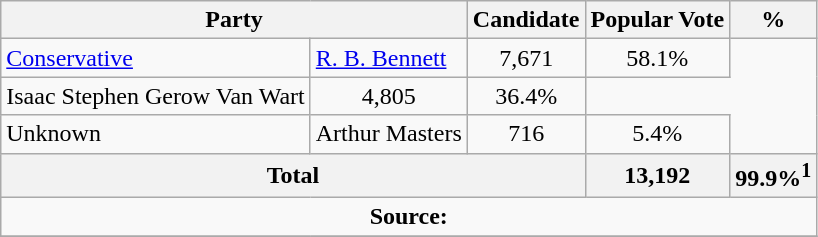<table class="wikitable">
<tr>
<th colspan="2">Party</th>
<th>Candidate</th>
<th>Popular Vote</th>
<th>%</th>
</tr>
<tr>
<td><a href='#'>Conservative</a></td>
<td> <a href='#'>R. B. Bennett</a></td>
<td align=center>7,671</td>
<td align=center>58.1%</td>
</tr>
<tr>
<td>Isaac Stephen Gerow Van Wart</td>
<td align=center>4,805</td>
<td align=center>36.4%</td>
</tr>
<tr>
<td>Unknown</td>
<td>Arthur Masters</td>
<td align=center>716</td>
<td align=center>5.4%</td>
</tr>
<tr>
<th colspan=3>Total</th>
<th>13,192</th>
<th>99.9%<sup>1</sup></th>
</tr>
<tr>
<td align="center" colspan=5><strong>Source:</strong> </td>
</tr>
<tr>
</tr>
</table>
